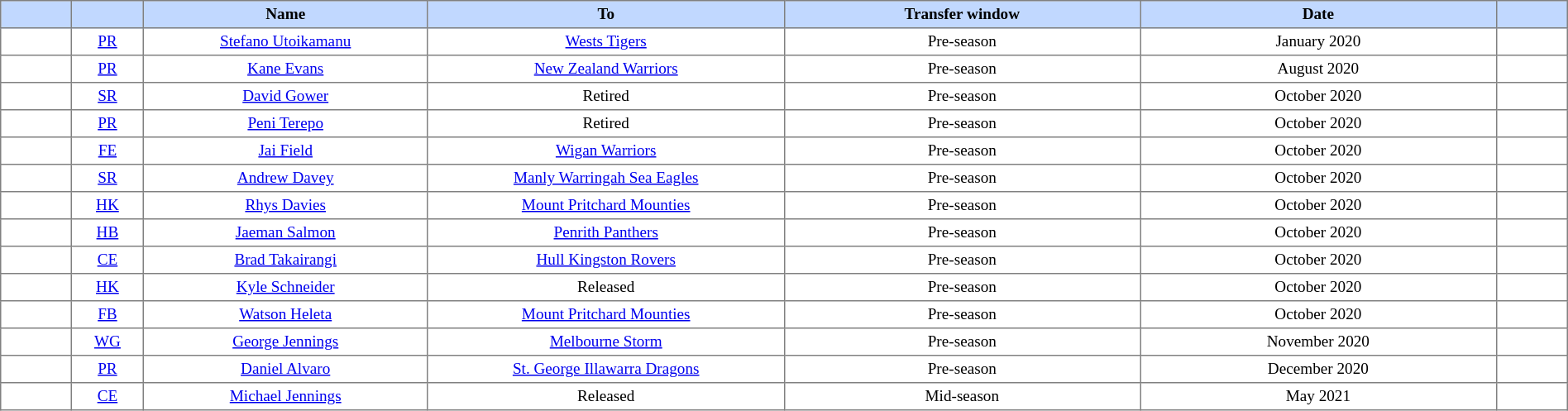<table border="1" cellpadding="3" cellspacing="0" style="border-collapse:collapse; font-size:80%; text-align:center; width:100%;">
<tr>
<th style="background:#c1d8ff; text-align:center; width:4%;"></th>
<th style="background:#c1d8ff; text-align:center; width:4%;"></th>
<th style="background:#c1d8ff; text-align:center; width:16%;">Name</th>
<th style="background:#c1d8ff; text-align:center; width:20%;">To</th>
<th style="background:#c1d8ff; text-align:center; width:20%;">Transfer window</th>
<th style="background:#c1d8ff; text-align:center; width:20%;">Date</th>
<th style="background:#c1d8ff; text-align:center; width:4%;"></th>
</tr>
<tr>
<td style="text-align:center"></td>
<td style="text-align:center"><a href='#'>PR</a></td>
<td><a href='#'>Stefano Utoikamanu</a></td>
<td> <a href='#'>Wests Tigers</a></td>
<td>Pre-season</td>
<td>January 2020</td>
<td></td>
</tr>
<tr>
<td style="text-align:center"></td>
<td style="text-align:center"><a href='#'>PR</a></td>
<td><a href='#'>Kane Evans</a></td>
<td> <a href='#'>New Zealand Warriors</a></td>
<td>Pre-season</td>
<td>August 2020</td>
<td></td>
</tr>
<tr>
<td style="text-align:center"></td>
<td style="text-align:center"><a href='#'>SR</a></td>
<td><a href='#'>David Gower</a></td>
<td>Retired</td>
<td>Pre-season</td>
<td>October 2020</td>
<td></td>
</tr>
<tr>
<td style="text-align:center"></td>
<td style="text-align:center"><a href='#'>PR</a></td>
<td><a href='#'>Peni Terepo</a></td>
<td>Retired</td>
<td>Pre-season</td>
<td>October 2020</td>
<td></td>
</tr>
<tr>
<td style="text-align:center"></td>
<td style="text-align:center"><a href='#'>FE</a></td>
<td><a href='#'>Jai Field</a></td>
<td> <a href='#'>Wigan Warriors</a></td>
<td>Pre-season</td>
<td>October 2020</td>
<td></td>
</tr>
<tr>
<td style="text-align:center"></td>
<td style="text-align:center"><a href='#'>SR</a></td>
<td><a href='#'>Andrew Davey</a></td>
<td> <a href='#'>Manly Warringah Sea Eagles</a></td>
<td>Pre-season</td>
<td>October 2020</td>
<td></td>
</tr>
<tr>
<td style="text-align:center"></td>
<td style="text-align:center"><a href='#'>HK</a></td>
<td><a href='#'>Rhys Davies</a></td>
<td> <a href='#'>Mount Pritchard Mounties</a></td>
<td>Pre-season</td>
<td>October 2020</td>
<td></td>
</tr>
<tr>
<td style="text-align:center"></td>
<td style="text-align:center"><a href='#'>HB</a></td>
<td><a href='#'>Jaeman Salmon</a></td>
<td> <a href='#'>Penrith Panthers</a></td>
<td>Pre-season</td>
<td>October 2020</td>
<td></td>
</tr>
<tr>
<td style="text-align:center"></td>
<td style="text-align:center"><a href='#'>CE</a></td>
<td><a href='#'>Brad Takairangi</a></td>
<td> <a href='#'>Hull Kingston Rovers</a></td>
<td>Pre-season</td>
<td>October 2020</td>
<td></td>
</tr>
<tr>
<td style="text-align:center"></td>
<td style="text-align:center"><a href='#'>HK</a></td>
<td><a href='#'>Kyle Schneider</a></td>
<td>Released</td>
<td>Pre-season</td>
<td>October 2020</td>
<td></td>
</tr>
<tr>
<td style="text-align:center"></td>
<td style="text-align:center"><a href='#'>FB</a></td>
<td><a href='#'>Watson Heleta</a></td>
<td> <a href='#'>Mount Pritchard Mounties</a></td>
<td>Pre-season</td>
<td>October 2020</td>
<td></td>
</tr>
<tr>
<td style="text-align:center"></td>
<td style="text-align:center"><a href='#'>WG</a></td>
<td><a href='#'>George Jennings</a></td>
<td> <a href='#'>Melbourne Storm</a></td>
<td>Pre-season</td>
<td>November 2020</td>
<td></td>
</tr>
<tr>
<td style="text-align:center"></td>
<td style="text-align:center"><a href='#'>PR</a></td>
<td><a href='#'>Daniel Alvaro</a></td>
<td> <a href='#'>St. George Illawarra Dragons</a></td>
<td>Pre-season</td>
<td>December 2020</td>
<td></td>
</tr>
<tr>
<td style="text-align:center"></td>
<td style="text-align:center"><a href='#'>CE</a></td>
<td><a href='#'>Michael Jennings</a></td>
<td>Released</td>
<td>Mid-season</td>
<td>May 2021</td>
<td></td>
</tr>
</table>
